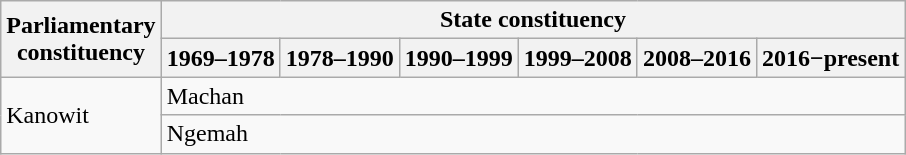<table class="wikitable">
<tr>
<th rowspan="2">Parliamentary<br>constituency</th>
<th colspan="6">State constituency</th>
</tr>
<tr>
<th>1969–1978</th>
<th>1978–1990</th>
<th>1990–1999</th>
<th>1999–2008</th>
<th>2008–2016</th>
<th>2016−present</th>
</tr>
<tr>
<td rowspan="2">Kanowit</td>
<td colspan="6">Machan</td>
</tr>
<tr>
<td colspan="6">Ngemah</td>
</tr>
</table>
